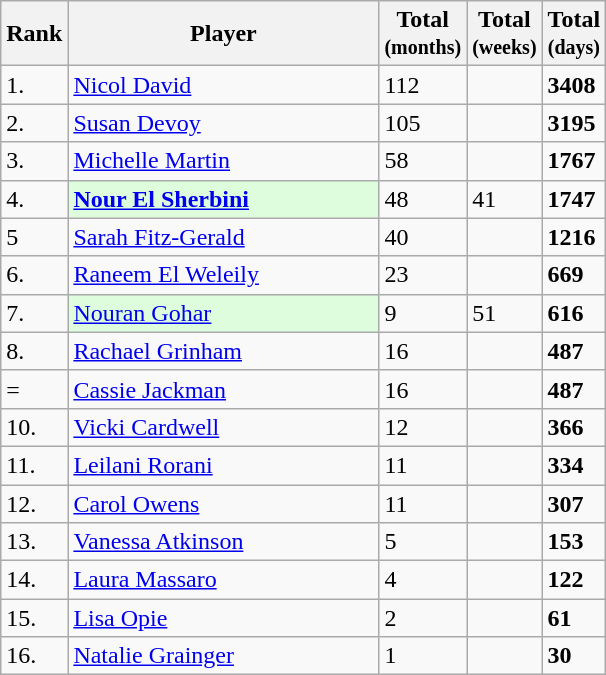<table class="wikitable">
<tr>
<th scope="col">Rank</th>
<th scope="col" style="width:200px;">Player</th>
<th scope="col">Total<br><small>(months)</small></th>
<th scope="col">Total<br><small>(weeks)</small></th>
<th scope="col">Total<br><small>(days)</small></th>
</tr>
<tr>
<td>1.</td>
<td> <a href='#'>Nicol David</a></td>
<td>112</td>
<td></td>
<td><strong>3408</strong></td>
</tr>
<tr>
<td>2.</td>
<td> <a href='#'>Susan Devoy</a></td>
<td>105</td>
<td></td>
<td><strong>3195</strong></td>
</tr>
<tr>
<td>3.</td>
<td> <a href='#'>Michelle Martin</a></td>
<td>58</td>
<td></td>
<td><strong>1767</strong></td>
</tr>
<tr>
<td>4.</td>
<td scope="row" style="background-color: #DDFDDD"> <strong><a href='#'>Nour El Sherbini</a></strong> </td>
<td>48</td>
<td>41</td>
<td><strong>1747</strong></td>
</tr>
<tr>
<td>5</td>
<td> <a href='#'>Sarah Fitz-Gerald</a></td>
<td>40</td>
<td></td>
<td><strong>1216</strong></td>
</tr>
<tr>
<td>6.</td>
<td> <a href='#'>Raneem El Weleily</a></td>
<td>23</td>
<td></td>
<td><strong>669</strong></td>
</tr>
<tr>
<td>7.</td>
<td scope="row" style="background-color: #DDFDDD"> <a href='#'>Nouran Gohar</a> </td>
<td>9</td>
<td>51</td>
<td><strong>616</strong></td>
</tr>
<tr>
<td>8.</td>
<td> <a href='#'>Rachael Grinham</a></td>
<td>16</td>
<td></td>
<td><strong>487</strong></td>
</tr>
<tr>
<td>=</td>
<td> <a href='#'>Cassie Jackman</a></td>
<td>16</td>
<td></td>
<td><strong>487</strong></td>
</tr>
<tr>
<td>10.</td>
<td> <a href='#'>Vicki Cardwell</a></td>
<td>12</td>
<td></td>
<td><strong>366</strong></td>
</tr>
<tr>
<td>11.</td>
<td> <a href='#'>Leilani Rorani</a></td>
<td>11</td>
<td></td>
<td><strong>334</strong></td>
</tr>
<tr>
<td>12.</td>
<td> <a href='#'>Carol Owens</a></td>
<td>11</td>
<td></td>
<td><strong>307</strong></td>
</tr>
<tr>
<td>13.</td>
<td> <a href='#'>Vanessa Atkinson</a></td>
<td>5</td>
<td></td>
<td><strong>153</strong></td>
</tr>
<tr>
<td>14.</td>
<td> <a href='#'>Laura Massaro</a></td>
<td>4</td>
<td></td>
<td><strong>122</strong></td>
</tr>
<tr>
<td>15.</td>
<td> <a href='#'>Lisa Opie</a></td>
<td>2</td>
<td></td>
<td><strong>61</strong></td>
</tr>
<tr>
<td>16.</td>
<td> <a href='#'>Natalie Grainger</a></td>
<td>1</td>
<td></td>
<td><strong>30</strong></td>
</tr>
</table>
